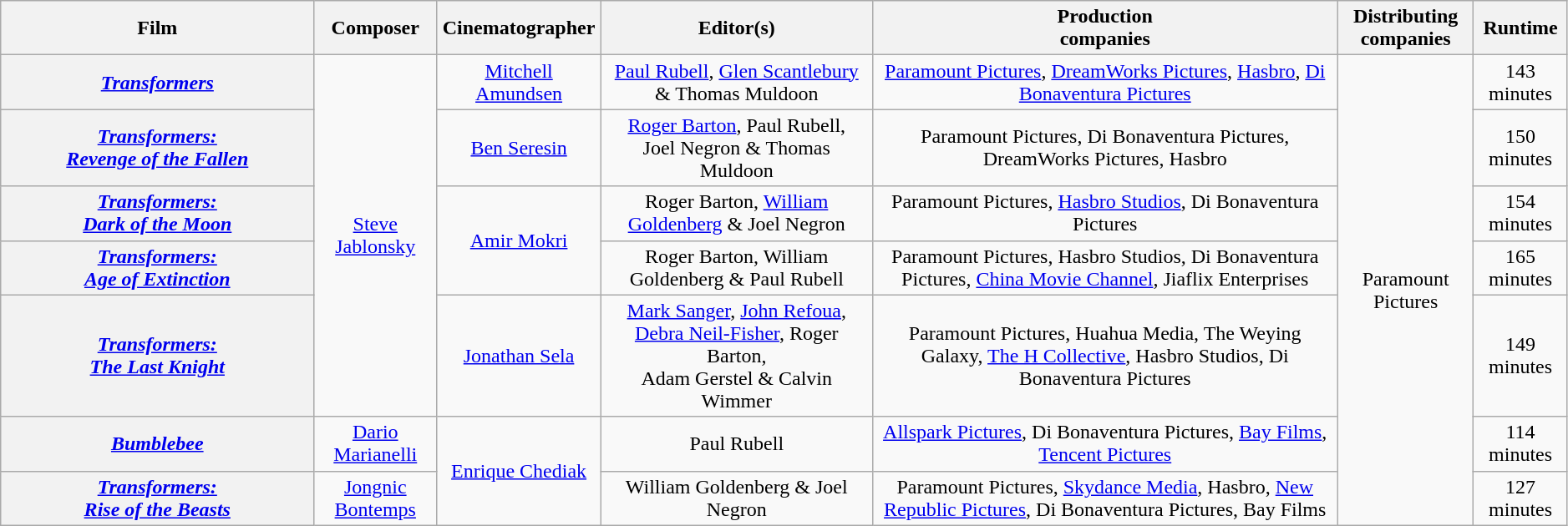<table class="wikitable sortable collapsible" style="text-align:center; width:99%;">
<tr>
<th style="width:20%;">Film</th>
<th>Composer</th>
<th>Cinematographer</th>
<th>Editor(s)</th>
<th>Production <br>companies</th>
<th>Distributing <br>companies</th>
<th>Runtime</th>
</tr>
<tr>
<th><em><a href='#'>Transformers</a></em></th>
<td rowspan="5"><a href='#'>Steve Jablonsky</a></td>
<td><a href='#'>Mitchell Amundsen</a></td>
<td><a href='#'>Paul Rubell</a>, <a href='#'>Glen Scantlebury</a> & Thomas Muldoon</td>
<td><a href='#'>Paramount Pictures</a>, <a href='#'>DreamWorks Pictures</a>, <a href='#'>Hasbro</a>, <a href='#'>Di Bonaventura Pictures</a></td>
<td rowspan="8">Paramount Pictures</td>
<td>143 minutes</td>
</tr>
<tr>
<th><em><a href='#'>Transformers:<br>Revenge of the Fallen</a></em></th>
<td><a href='#'>Ben Seresin</a></td>
<td><a href='#'>Roger Barton</a>, Paul Rubell,<br>Joel Negron & Thomas Muldoon</td>
<td>Paramount Pictures, Di Bonaventura Pictures, DreamWorks Pictures, Hasbro</td>
<td>150 minutes</td>
</tr>
<tr>
<th><em><a href='#'>Transformers:<br>Dark of the Moon</a></em></th>
<td rowspan="2"><a href='#'>Amir Mokri</a></td>
<td>Roger Barton, <a href='#'>William Goldenberg</a> & Joel Negron</td>
<td>Paramount Pictures, <a href='#'>Hasbro Studios</a>, Di Bonaventura Pictures</td>
<td>154 minutes</td>
</tr>
<tr>
<th><em><a href='#'>Transformers:<br>Age of Extinction</a></em></th>
<td>Roger Barton, William Goldenberg & Paul Rubell</td>
<td>Paramount Pictures, Hasbro Studios, Di Bonaventura Pictures, <a href='#'>China Movie Channel</a>, Jiaflix Enterprises</td>
<td>165 minutes</td>
</tr>
<tr>
<th><em><a href='#'>Transformers:<br>The Last Knight</a></em></th>
<td><a href='#'>Jonathan Sela</a></td>
<td><a href='#'>Mark Sanger</a>, <a href='#'>John Refoua</a>, <a href='#'>Debra Neil-Fisher</a>, Roger Barton,<br>Adam Gerstel & Calvin Wimmer</td>
<td>Paramount Pictures, Huahua Media, The Weying Galaxy, <a href='#'>The H Collective</a>, Hasbro Studios, Di Bonaventura Pictures</td>
<td>149 minutes</td>
</tr>
<tr>
<th><em><a href='#'>Bumblebee</a></em></th>
<td><a href='#'>Dario Marianelli</a></td>
<td rowspan="2"><a href='#'>Enrique Chediak</a></td>
<td>Paul Rubell</td>
<td><a href='#'>Allspark Pictures</a>, Di Bonaventura Pictures, <a href='#'>Bay Films</a>, <a href='#'>Tencent Pictures</a></td>
<td>114 minutes</td>
</tr>
<tr>
<th><em><a href='#'>Transformers:<br>Rise of the Beasts</a></em></th>
<td><a href='#'>Jongnic Bontemps</a></td>
<td>William Goldenberg & Joel Negron</td>
<td>Paramount Pictures, <a href='#'>Skydance Media</a>, Hasbro, <a href='#'>New Republic Pictures</a>, Di Bonaventura Pictures, Bay Films</td>
<td>127 minutes</td>
</tr>
</table>
